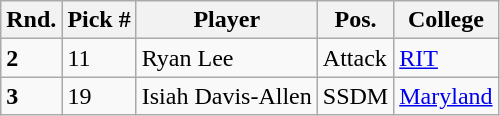<table class="wikitable">
<tr>
<th>Rnd.</th>
<th>Pick #</th>
<th>Player</th>
<th>Pos.</th>
<th>College</th>
</tr>
<tr>
<td><strong>2</strong></td>
<td>11</td>
<td>Ryan Lee</td>
<td>Attack</td>
<td><a href='#'>RIT</a></td>
</tr>
<tr>
<td><strong>3</strong></td>
<td>19</td>
<td>Isiah Davis-Allen</td>
<td>SSDM</td>
<td><a href='#'>Maryland</a></td>
</tr>
</table>
